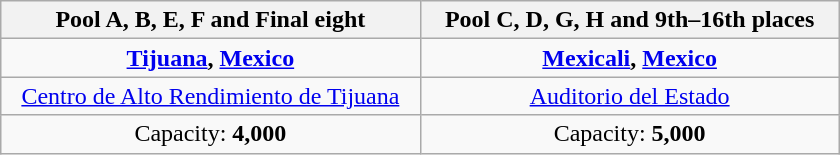<table class=wikitable style=text-align:center width=560>
<tr>
<th width=50%>Pool A, B, E, F and Final eight</th>
<th width=50%>Pool C, D, G, H and 9th–16th places</th>
</tr>
<tr>
<td> <strong><a href='#'>Tijuana</a>, <a href='#'>Mexico</a></strong></td>
<td> <strong><a href='#'>Mexicali</a>, <a href='#'>Mexico</a></strong></td>
</tr>
<tr>
<td><a href='#'>Centro de Alto Rendimiento de Tijuana</a></td>
<td><a href='#'>Auditorio del Estado</a></td>
</tr>
<tr>
<td>Capacity: <strong>4,000</strong></td>
<td>Capacity: <strong>5,000</strong></td>
</tr>
</table>
